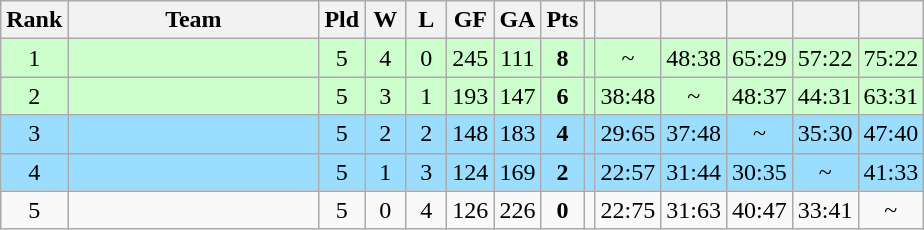<table class="wikitable">
<tr>
<th bgcolor="#efefef">Rank</th>
<th bgcolor="#efefef" width="160">Team</th>
<th bgcolor="#efefef" width="20">Pld</th>
<th bgcolor="#efefef" width="20">W</th>
<th bgcolor="#efefef" width="20">L</th>
<th bgcolor="#efefef" width="20">GF</th>
<th bgcolor="#efefef" width="20">GA</th>
<th bgcolor="#efefef" width="20">Pts</th>
<th bgcolor="#efefef"></th>
<th bgcolor="#efefef" width="20"></th>
<th bgcolor="#efefef" width="20"></th>
<th bgcolor="#efefef" width="20"></th>
<th bgcolor="#efefef" width="20"></th>
<th bgcolor="#efefef" width="20"></th>
</tr>
<tr align=center bgcolor="#ccffcc">
<td>1</td>
<td align=left></td>
<td>5</td>
<td>4</td>
<td>0</td>
<td>245</td>
<td>111</td>
<td><strong>8</strong></td>
<td></td>
<td>~</td>
<td>48:38</td>
<td>65:29</td>
<td>57:22</td>
<td>75:22</td>
</tr>
<tr align=center bgcolor="#ccffcc">
<td>2</td>
<td align=left></td>
<td>5</td>
<td>3</td>
<td>1</td>
<td>193</td>
<td>147</td>
<td><strong>6</strong></td>
<td></td>
<td>38:48</td>
<td>~</td>
<td>48:37</td>
<td>44:31</td>
<td>63:31</td>
</tr>
<tr align=center bgcolor="#9BDDFF">
<td>3</td>
<td align=left></td>
<td>5</td>
<td>2</td>
<td>2</td>
<td>148</td>
<td>183</td>
<td><strong>4</strong></td>
<td></td>
<td>29:65</td>
<td>37:48</td>
<td>~</td>
<td>35:30</td>
<td>47:40</td>
</tr>
<tr align=center bgcolor="#9BDDFF">
<td>4</td>
<td align=left></td>
<td>5</td>
<td>1</td>
<td>3</td>
<td>124</td>
<td>169</td>
<td><strong>2</strong></td>
<td></td>
<td>22:57</td>
<td>31:44</td>
<td>30:35</td>
<td>~</td>
<td>41:33</td>
</tr>
<tr align=center>
<td>5</td>
<td align=left></td>
<td>5</td>
<td>0</td>
<td>4</td>
<td>126</td>
<td>226</td>
<td><strong>0</strong></td>
<td></td>
<td>22:75</td>
<td>31:63</td>
<td>40:47</td>
<td>33:41</td>
<td>~</td>
</tr>
</table>
